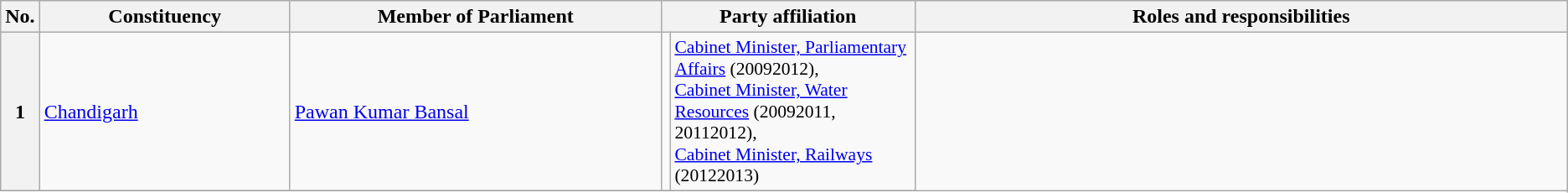<table class="wikitable">
<tr style="text-align:center;">
<th>No.</th>
<th style="width:12em">Constituency</th>
<th style="width:18em">Member of Parliament</th>
<th colspan="2" style="width:18em">Party affiliation</th>
<th style="width:32em">Roles and responsibilities</th>
</tr>
<tr>
<th>1</th>
<td><a href='#'>Chandigarh</a></td>
<td><a href='#'>Pawan Kumar Bansal</a></td>
<td></td>
<td style="font-size:90%"><a href='#'>Cabinet Minister, Parliamentary Affairs</a> (20092012),<br><a href='#'>Cabinet Minister, Water Resources</a> (20092011, 20112012),<br><a href='#'>Cabinet Minister, Railways</a> (20122013)</td>
</tr>
<tr>
</tr>
</table>
